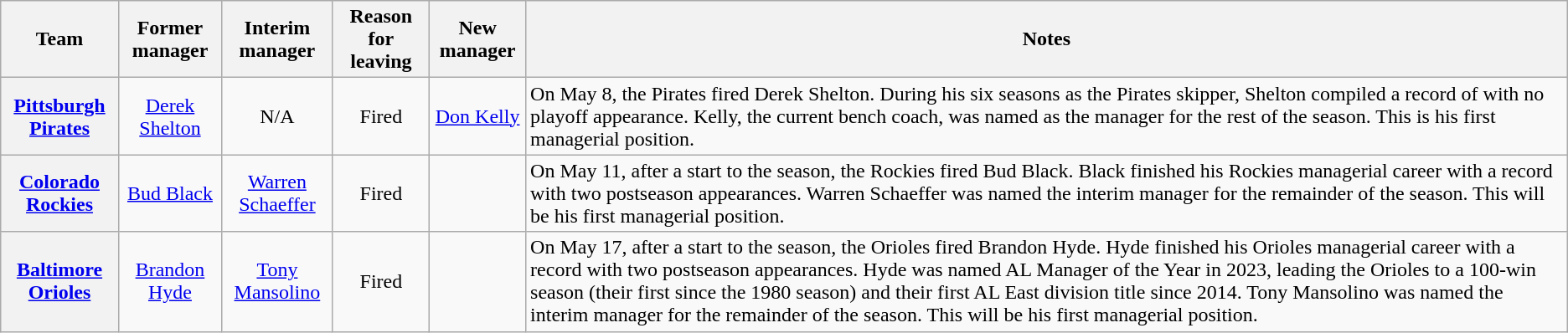<table class="wikitable plainrowheaders" style="text-align:center;">
<tr>
<th scope="col">Team</th>
<th scope="col">Former manager</th>
<th scope="col">Interim manager</th>
<th scope="col">Reason for leaving</th>
<th scope="col">New manager</th>
<th scope="col">Notes</th>
</tr>
<tr>
<th scope="row" style="text-align:center;"><a href='#'>Pittsburgh Pirates</a></th>
<td><a href='#'>Derek Shelton</a></td>
<td>N/A</td>
<td>Fired</td>
<td><a href='#'>Don Kelly</a></td>
<td style="text-align:left;">On May 8, the Pirates fired Derek Shelton. During his six seasons as the Pirates skipper, Shelton compiled a record of  with no playoff appearance. Kelly, the current bench coach, was named as the manager for the rest of the season. This is his first managerial position.</td>
</tr>
<tr>
<th scope="row" style="text-align:center;"><a href='#'>Colorado Rockies</a></th>
<td><a href='#'>Bud Black</a></td>
<td><a href='#'>Warren Schaeffer</a></td>
<td>Fired</td>
<td></td>
<td style="text-align:left;">On May 11, after a  start to the season, the Rockies fired Bud Black. Black finished his Rockies managerial career with a  record with two postseason appearances. Warren Schaeffer was named the interim manager for the remainder of the season. This will be his first managerial position.</td>
</tr>
<tr>
<th scope="row" style="text-align:center;"><a href='#'>Baltimore Orioles</a></th>
<td><a href='#'>Brandon Hyde</a></td>
<td><a href='#'>Tony Mansolino</a></td>
<td>Fired</td>
<td></td>
<td style="text-align:left;">On May 17, after a  start to the season, the Orioles fired Brandon Hyde. Hyde finished his Orioles managerial career with a  record with two postseason appearances.  Hyde was named AL Manager of the Year in 2023, leading the Orioles to a 100-win season (their first since the 1980 season) and their first AL East division title since 2014.  Tony Mansolino was named the interim manager for the remainder of the season. This will be his first managerial position.</td>
</tr>
</table>
